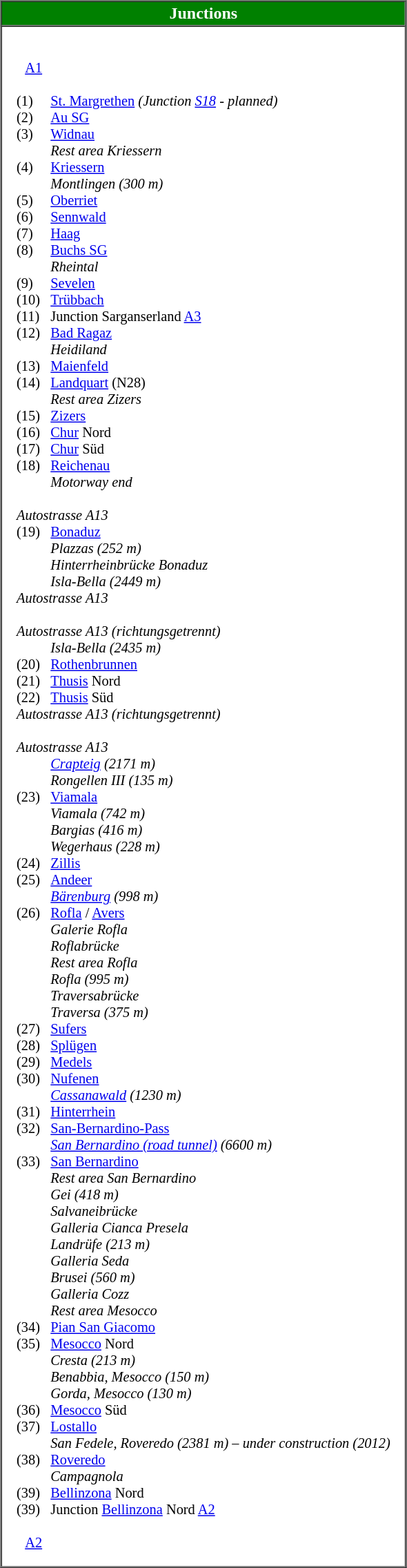<table border="1" cellpadding="2" cellspacing="0" style="margin-left:0.5em;">
<tr>
<td colspan="3" style="color:#ffffff;background-color:green; text-align: center;"><strong>Junctions</strong></td>
</tr>
<tr>
<td colspan="3"><br><table cellpadding="0" cellspacing="0" style="font-size:85%; margin:12px">
<tr>
<td colspan="2" style="text-align:center;"><a href='#'><span>A1</span></a></td>
<td></td>
</tr>
<tr>
<td colspan="3"><br></td>
</tr>
<tr>
<td></td>
<td>(1)</td>
<td><a href='#'>St. Margrethen</a> <em>(Junction <a href='#'>S18</a> - planned)</em></td>
</tr>
<tr>
<td></td>
<td>(2)</td>
<td><a href='#'>Au SG</a></td>
</tr>
<tr>
<td></td>
<td>(3)</td>
<td><a href='#'>Widnau</a></td>
</tr>
<tr>
<td></td>
<td></td>
<td><em>Rest area Kriessern</em></td>
</tr>
<tr>
<td></td>
<td>(4)</td>
<td><a href='#'>Kriessern</a></td>
</tr>
<tr>
<td></td>
<td></td>
<td><em>Montlingen (300 m)</em></td>
</tr>
<tr>
<td></td>
<td>(5)</td>
<td><a href='#'>Oberriet</a></td>
</tr>
<tr>
<td></td>
<td>(6)</td>
<td><a href='#'>Sennwald</a></td>
</tr>
<tr>
<td></td>
<td>(7)</td>
<td><a href='#'>Haag</a></td>
</tr>
<tr>
<td></td>
<td>(8)</td>
<td><a href='#'>Buchs SG</a></td>
</tr>
<tr>
<td> </td>
<td></td>
<td><em>Rheintal</em></td>
</tr>
<tr>
<td></td>
<td>(9)</td>
<td><a href='#'>Sevelen</a></td>
</tr>
<tr>
<td></td>
<td>(10) </td>
<td><a href='#'>Trübbach</a></td>
</tr>
<tr>
<td></td>
<td>(11)</td>
<td>Junction Sarganserland <a href='#'><span>A3</span></a></td>
</tr>
<tr>
<td></td>
<td>(12)</td>
<td><a href='#'>Bad Ragaz</a></td>
</tr>
<tr>
<td> </td>
<td></td>
<td><em>Heidiland</em></td>
</tr>
<tr>
<td></td>
<td>(13)</td>
<td><a href='#'>Maienfeld</a></td>
</tr>
<tr>
<td></td>
<td>(14)</td>
<td><a href='#'>Landquart</a> (N28)</td>
</tr>
<tr>
<td></td>
<td></td>
<td><em>Rest area Zizers</em></td>
</tr>
<tr>
<td></td>
<td>(15)</td>
<td><a href='#'>Zizers</a></td>
</tr>
<tr>
<td></td>
<td>(16)</td>
<td><a href='#'>Chur</a> Nord</td>
</tr>
<tr>
<td></td>
<td>(17)</td>
<td><a href='#'>Chur</a> Süd</td>
</tr>
<tr>
<td></td>
<td>(18)</td>
<td><a href='#'>Reichenau</a></td>
</tr>
<tr>
<td></td>
<td></td>
<td><em>Motorway end</em></td>
</tr>
<tr>
<td colspan="3"><br></td>
</tr>
<tr>
<td></td>
<td colspan="2"><em>Autostrasse A13</em></td>
</tr>
<tr>
<td></td>
<td>(19)</td>
<td><a href='#'>Bonaduz</a></td>
</tr>
<tr>
<td></td>
<td></td>
<td><em>Plazzas (252 m)</em></td>
</tr>
<tr>
<td></td>
<td></td>
<td><em>Hinterrheinbrücke Bonaduz</em></td>
</tr>
<tr>
<td></td>
<td></td>
<td><em>Isla-Bella (2449 m)</em></td>
</tr>
<tr>
<td></td>
<td colspan="2"><em>Autostrasse A13</em></td>
</tr>
<tr>
<td colspan="3"><br></td>
</tr>
<tr>
<td></td>
<td colspan="2"><em>Autostrasse A13 (richtungsgetrennt)</em></td>
</tr>
<tr>
<td></td>
<td></td>
<td><em>Isla-Bella (2435 m)</em></td>
</tr>
<tr>
<td></td>
<td>(20)</td>
<td><a href='#'>Rothenbrunnen</a></td>
</tr>
<tr>
<td></td>
<td>(21)</td>
<td><a href='#'>Thusis</a> Nord</td>
</tr>
<tr>
<td></td>
<td>(22)</td>
<td><a href='#'>Thusis</a> Süd</td>
</tr>
<tr>
<td></td>
<td colspan="2"><em>Autostrasse A13 (richtungsgetrennt)</em></td>
</tr>
<tr>
<td colspan="3"><br></td>
</tr>
<tr>
<td></td>
<td colspan="2"><em>Autostrasse A13</em></td>
</tr>
<tr>
<td></td>
<td></td>
<td><em><a href='#'>Crapteig</a> (2171 m)</em></td>
</tr>
<tr>
<td></td>
<td></td>
<td><em>Rongellen III (135 m)</em></td>
</tr>
<tr>
<td></td>
<td>(23)</td>
<td><a href='#'>Viamala</a></td>
</tr>
<tr>
<td></td>
<td></td>
<td><em>Viamala (742 m)</em></td>
</tr>
<tr>
<td></td>
<td></td>
<td><em>Bargias (416 m)</em></td>
</tr>
<tr>
<td></td>
<td></td>
<td><em>Wegerhaus (228 m)</em></td>
</tr>
<tr>
<td></td>
<td>(24)</td>
<td><a href='#'>Zillis</a></td>
</tr>
<tr>
<td></td>
<td>(25)</td>
<td><a href='#'>Andeer</a></td>
</tr>
<tr>
<td></td>
<td></td>
<td><em><a href='#'>Bärenburg</a> (998 m)</em></td>
</tr>
<tr>
<td></td>
<td>(26)</td>
<td><a href='#'>Rofla</a> / <a href='#'>Avers</a></td>
</tr>
<tr>
<td></td>
<td></td>
<td><em>Galerie Rofla</em></td>
</tr>
<tr>
<td></td>
<td></td>
<td><em>Roflabrücke</em></td>
</tr>
<tr>
<td></td>
<td></td>
<td><em>Rest area Rofla</em></td>
</tr>
<tr>
<td></td>
<td></td>
<td><em>Rofla (995 m)</em></td>
</tr>
<tr>
<td></td>
<td></td>
<td><em>Traversabrücke</em></td>
</tr>
<tr>
<td></td>
<td></td>
<td><em>Traversa (375 m)</em></td>
</tr>
<tr>
<td></td>
<td>(27)</td>
<td><a href='#'>Sufers</a></td>
</tr>
<tr>
<td></td>
<td>(28)</td>
<td><a href='#'>Splügen</a></td>
</tr>
<tr>
<td></td>
<td>(29)</td>
<td><a href='#'>Medels</a></td>
</tr>
<tr>
<td></td>
<td>(30)</td>
<td><a href='#'>Nufenen</a></td>
</tr>
<tr>
<td></td>
<td></td>
<td><em><a href='#'>Cassanawald</a> (1230 m)</em></td>
</tr>
<tr>
<td></td>
<td>(31)</td>
<td><a href='#'>Hinterrhein</a></td>
</tr>
<tr>
<td></td>
<td>(32)</td>
<td><a href='#'>San-Bernardino-Pass</a></td>
</tr>
<tr>
<td></td>
<td></td>
<td><em><a href='#'>San Bernardino (road tunnel)</a> (6600 m)</em></td>
</tr>
<tr>
<td></td>
<td>(33)</td>
<td><a href='#'>San Bernardino</a></td>
</tr>
<tr>
<td></td>
<td></td>
<td><em>Rest area San Bernardino</em></td>
</tr>
<tr>
<td></td>
<td></td>
<td><em>Gei (418 m)</em></td>
</tr>
<tr>
<td></td>
<td></td>
<td><em>Salvaneibrücke</em></td>
</tr>
<tr>
<td></td>
<td></td>
<td><em>Galleria Cianca Presela</em></td>
</tr>
<tr>
<td></td>
<td></td>
<td><em>Landrüfe (213 m)</em></td>
</tr>
<tr>
<td></td>
<td></td>
<td><em>Galleria Seda</em></td>
</tr>
<tr>
<td></td>
<td></td>
<td><em>Brusei (560 m)</em></td>
</tr>
<tr>
<td></td>
<td></td>
<td><em>Galleria Cozz</em></td>
</tr>
<tr>
<td></td>
<td></td>
<td><em>Rest area Mesocco</em></td>
</tr>
<tr>
<td></td>
<td>(34)</td>
<td><a href='#'>Pian San Giacomo</a></td>
</tr>
<tr>
<td></td>
<td>(35)</td>
<td><a href='#'>Mesocco</a> Nord</td>
</tr>
<tr>
<td></td>
<td></td>
<td><em>Cresta (213 m)</em></td>
</tr>
<tr>
<td></td>
<td></td>
<td><em>Benabbia, Mesocco (150 m)</em></td>
</tr>
<tr>
<td></td>
<td></td>
<td><em>Gorda, Mesocco (130 m)</em></td>
</tr>
<tr>
<td></td>
<td>(36)</td>
<td><a href='#'>Mesocco</a> Süd</td>
</tr>
<tr>
<td></td>
<td>(37)</td>
<td><a href='#'>Lostallo</a></td>
</tr>
<tr>
<td> </td>
<td></td>
<td><em>San Fedele, Roveredo (2381 m) – under construction (2012)</em></td>
</tr>
<tr>
<td></td>
<td>(38)</td>
<td><a href='#'>Roveredo</a></td>
</tr>
<tr>
<td> </td>
<td></td>
<td><em>Campagnola</em></td>
</tr>
<tr>
<td></td>
<td>(39)</td>
<td><a href='#'>Bellinzona</a> Nord</td>
</tr>
<tr>
<td></td>
<td>(39)   </td>
<td>Junction <a href='#'>Bellinzona</a> Nord <a href='#'><span>A2</span></a></td>
</tr>
<tr>
<td colspan="3"><br></td>
</tr>
<tr>
<td colspan="2" style="text-align:center;"><a href='#'><span>A2</span></a></td>
<td></td>
</tr>
<tr>
</tr>
</table>
</td>
</tr>
</table>
